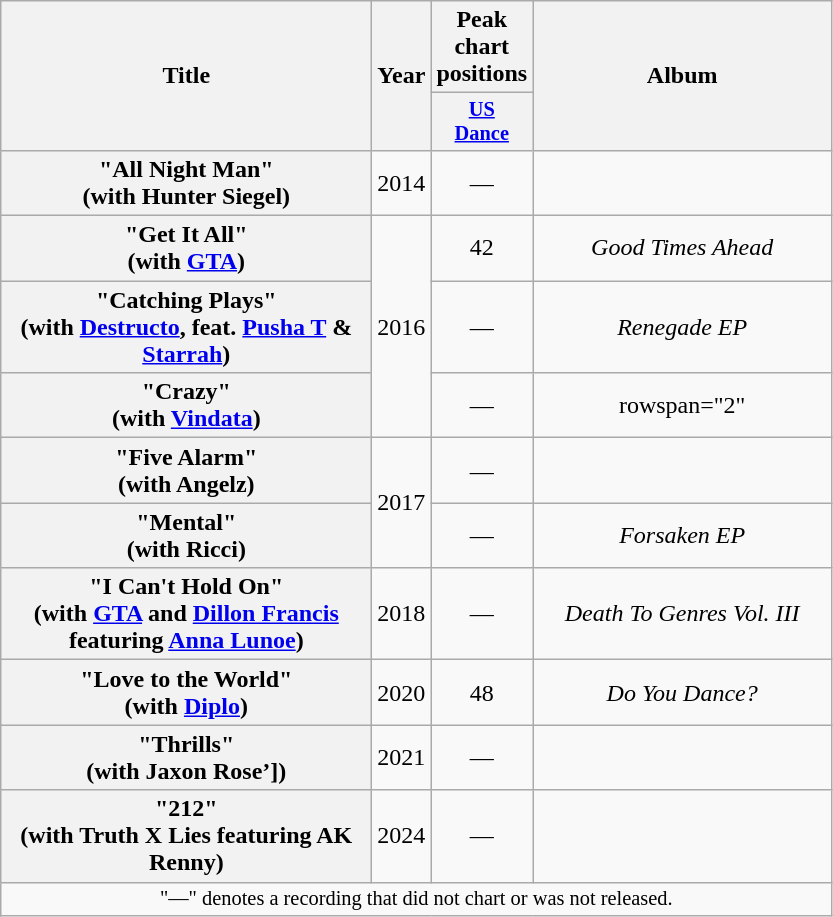<table class="wikitable plainrowheaders" border="1" style="text-align:center;">
<tr>
<th scope="col" style="width:15em;" rowspan="2">Title</th>
<th scope="col" style="width:2em;" rowspan="2">Year</th>
<th scope="col">Peak chart positions</th>
<th scope="col" style="width:12em;" rowspan="2">Album</th>
</tr>
<tr>
<th scope="col" style="width:3em;font-size:85%;"><a href='#'>US</a><br><a href='#'>Dance</a><br></th>
</tr>
<tr>
<th scope="row"><strong>"All Night Man"<br><span>(with Hunter Siegel)</span></strong></th>
<td>2014</td>
<td>—</td>
<td></td>
</tr>
<tr>
<th scope="row">"Get It All"<br><span>(with <a href='#'>GTA</a>)</span></th>
<td rowspan="3">2016</td>
<td>42</td>
<td><em>Good Times Ahead</em></td>
</tr>
<tr>
<th scope="row">"Catching Plays"<br><span>(with <a href='#'>Destructo</a>, feat. <a href='#'>Pusha T</a> & <a href='#'>Starrah</a>)</span></th>
<td>—</td>
<td><em>Renegade EP</em></td>
</tr>
<tr>
<th scope="row">"Crazy"<br><span>(with <a href='#'>Vindata</a>)</span></th>
<td>—</td>
<td>rowspan="2" </td>
</tr>
<tr>
<th scope="row">"Five Alarm"<br><span>(with Angelz)</span></th>
<td rowspan="2">2017</td>
<td>—</td>
</tr>
<tr>
<th scope="row">"Mental"<br><span>(with Ricci)</span></th>
<td>—</td>
<td><em>Forsaken EP</em></td>
</tr>
<tr>
<th scope="row">"I Can't Hold On"<br><span>(with <a href='#'>GTA</a> and <a href='#'>Dillon Francis</a> featuring <a href='#'>Anna Lunoe</a>)</span></th>
<td>2018</td>
<td>—</td>
<td><em>Death To Genres Vol. III</em></td>
</tr>
<tr>
<th scope="row">"Love to the World"<br><span>(with <a href='#'>Diplo</a>)</span></th>
<td>2020</td>
<td>48</td>
<td><em>Do You Dance?</em></td>
</tr>
<tr>
<th scope="row">"Thrills" <br><span>(with Jaxon Rose’])</span></th>
<td>2021</td>
<td>—</td>
<td></td>
</tr>
<tr>
<th>"212"<br>(with Truth X Lies featuring AK Renny)</th>
<td>2024</td>
<td>—</td>
<td></td>
</tr>
<tr>
<td colspan="4" style="font-size:85%">"—" denotes a recording that did not chart or was not released.</td>
</tr>
</table>
